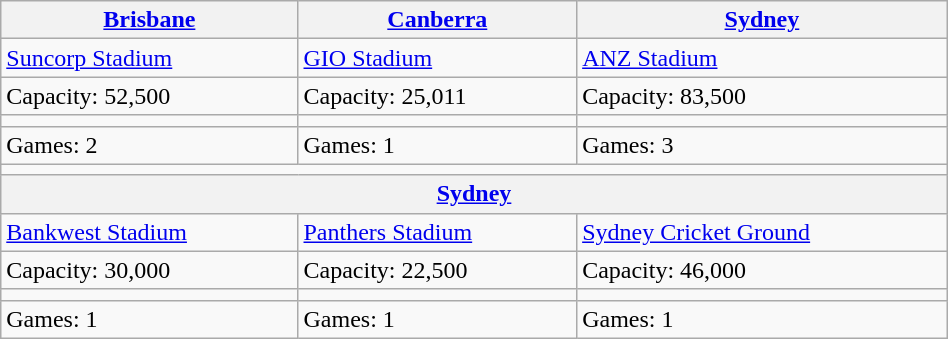<table class="wikitable" style="width:50%">
<tr>
<th><a href='#'>Brisbane</a></th>
<th><a href='#'>Canberra</a></th>
<th><a href='#'>Sydney</a></th>
</tr>
<tr>
<td><a href='#'>Suncorp Stadium</a></td>
<td><a href='#'>GIO Stadium</a></td>
<td><a href='#'>ANZ Stadium</a></td>
</tr>
<tr>
<td>Capacity: 52,500</td>
<td>Capacity: 25,011</td>
<td>Capacity: 83,500</td>
</tr>
<tr>
<td></td>
<td></td>
<td></td>
</tr>
<tr>
<td>Games: 2</td>
<td>Games: 1</td>
<td>Games: 3</td>
</tr>
<tr>
<td colspan="3"></td>
</tr>
<tr>
<th colspan="3"><a href='#'>Sydney</a></th>
</tr>
<tr>
<td><a href='#'>Bankwest Stadium</a></td>
<td><a href='#'>Panthers Stadium</a></td>
<td><a href='#'>Sydney Cricket Ground</a></td>
</tr>
<tr>
<td>Capacity: 30,000</td>
<td>Capacity: 22,500</td>
<td>Capacity: 46,000</td>
</tr>
<tr>
<td></td>
<td></td>
<td></td>
</tr>
<tr>
<td>Games: 1</td>
<td>Games: 1</td>
<td>Games: 1</td>
</tr>
</table>
